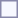<table style="border:1px solid #8888aa; background-color:#f7f8ff; padding:5px; font-size:95%; margin: 0px 12px 12px 0px;">
</table>
